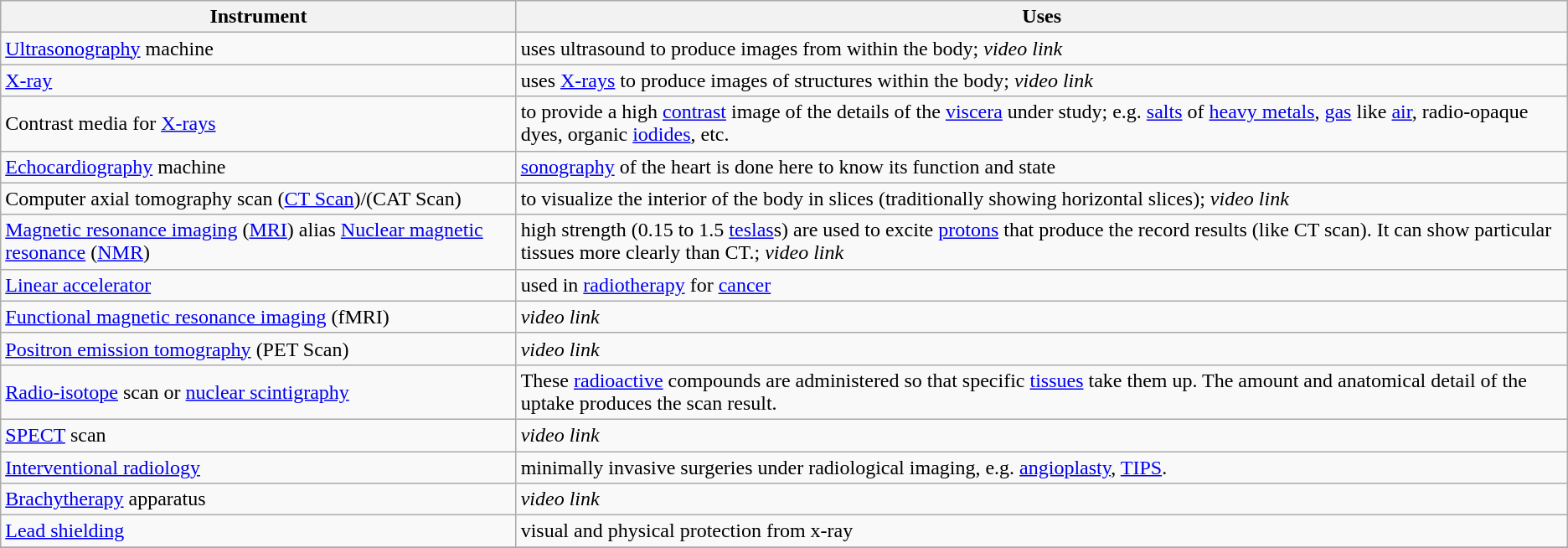<table class="wikitable">
<tr>
<th>Instrument</th>
<th>Uses</th>
</tr>
<tr>
<td><a href='#'>Ultrasonography</a> machine</td>
<td>uses ultrasound to produce images from within the body; <em>video link</em></td>
</tr>
<tr>
<td><a href='#'>X-ray</a></td>
<td>uses <a href='#'>X-rays</a> to produce images of structures within the body; <em>video link</em></td>
</tr>
<tr>
<td>Contrast media for <a href='#'>X-rays</a></td>
<td>to provide a high <a href='#'>contrast</a> image of the details of the <a href='#'>viscera</a> under study; e.g. <a href='#'>salts</a> of <a href='#'>heavy metals</a>, <a href='#'>gas</a> like <a href='#'>air</a>, radio-opaque dyes, organic <a href='#'>iodides</a>, etc.</td>
</tr>
<tr>
<td><a href='#'>Echocardiography</a> machine</td>
<td><a href='#'>sonography</a> of the heart is done here to know its function and state</td>
</tr>
<tr>
<td>Computer axial tomography scan (<a href='#'>CT Scan</a>)/(CAT Scan)</td>
<td>to visualize the interior of the body in slices (traditionally showing horizontal slices); <em>video link</em></td>
</tr>
<tr>
<td><a href='#'>Magnetic resonance imaging</a> (<a href='#'>MRI</a>) alias <a href='#'>Nuclear magnetic resonance</a> (<a href='#'>NMR</a>)</td>
<td>high strength (0.15 to 1.5 <a href='#'>teslas</a>s) are used to excite <a href='#'>protons</a> that produce the record results (like CT scan). It can show particular tissues more clearly than CT.; <em>video link</em></td>
</tr>
<tr>
<td><a href='#'>Linear accelerator</a></td>
<td>used in <a href='#'>radiotherapy</a> for <a href='#'>cancer</a></td>
</tr>
<tr>
<td><a href='#'>Functional magnetic resonance imaging</a> (fMRI)</td>
<td><em>video link</em></td>
</tr>
<tr>
<td><a href='#'>Positron emission tomography</a> (PET Scan)</td>
<td><em>video link</em></td>
</tr>
<tr>
<td><a href='#'>Radio-isotope</a> scan or <a href='#'>nuclear scintigraphy</a></td>
<td>These <a href='#'>radioactive</a> compounds are administered so that specific <a href='#'>tissues</a> take them up. The amount and anatomical detail of the uptake produces the scan result.</td>
</tr>
<tr>
<td><a href='#'>SPECT</a> scan</td>
<td><em>video link</em></td>
</tr>
<tr>
<td><a href='#'>Interventional radiology</a></td>
<td>minimally invasive surgeries under radiological imaging, e.g. <a href='#'>angioplasty</a>, <a href='#'>TIPS</a>.</td>
</tr>
<tr>
<td><a href='#'>Brachytherapy</a> apparatus</td>
<td><em>video link</em></td>
</tr>
<tr>
<td><a href='#'>Lead shielding</a></td>
<td>visual and physical protection from x-ray</td>
</tr>
<tr>
</tr>
</table>
